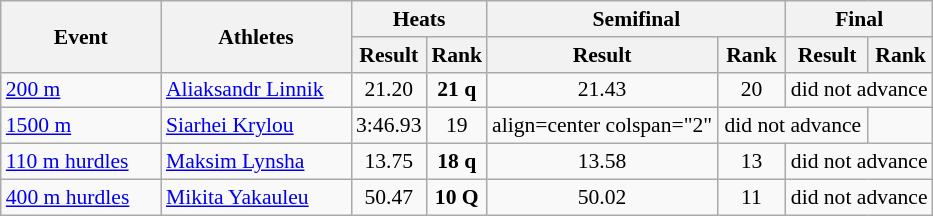<table class="wikitable" border="1" style="font-size:90%">
<tr>
<th rowspan="2" width=100>Event</th>
<th rowspan="2" width=120>Athletes</th>
<th colspan="2">Heats</th>
<th colspan="2">Semifinal</th>
<th colspan="2">Final</th>
</tr>
<tr>
<th>Result</th>
<th>Rank</th>
<th>Result</th>
<th>Rank</th>
<th>Result</th>
<th>Rank</th>
</tr>
<tr>
<td><a href='#'>200 m</a></td>
<td><a href='#'>Aliaksandr Linnik</a></td>
<td align=center>21.20</td>
<td align=center><strong>21 q</strong></td>
<td align=center>21.43</td>
<td align=center>20</td>
<td align=center colspan="2">did not advance</td>
</tr>
<tr>
<td><a href='#'>1500 m</a></td>
<td><a href='#'>Siarhei Krylou</a></td>
<td align=center>3:46.93</td>
<td align=center>19</td>
<td>align=center colspan="2" </td>
<td align=center colspan="2">did not advance</td>
</tr>
<tr>
<td><a href='#'>110 m hurdles</a></td>
<td><a href='#'>Maksim Lynsha</a></td>
<td align=center>13.75</td>
<td align=center><strong>18 q</strong></td>
<td align=center>13.58</td>
<td align=center>13</td>
<td align=center colspan="2">did not advance</td>
</tr>
<tr>
<td><a href='#'>400 m hurdles</a></td>
<td><a href='#'>Mikita Yakauleu</a></td>
<td align=center>50.47</td>
<td align=center><strong>10 Q</strong></td>
<td align=center>50.02</td>
<td align=center>11</td>
<td align=center colspan="2">did not advance</td>
</tr>
</table>
